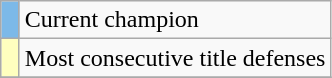<table class="wikitable">
<tr>
<td style="background:#7CB9E8;" width=5px></td>
<td>Current champion</td>
</tr>
<tr>
<td style="background:#ffffbf;" width=5px></td>
<td>Most consecutive title defenses</td>
</tr>
<tr>
</tr>
</table>
